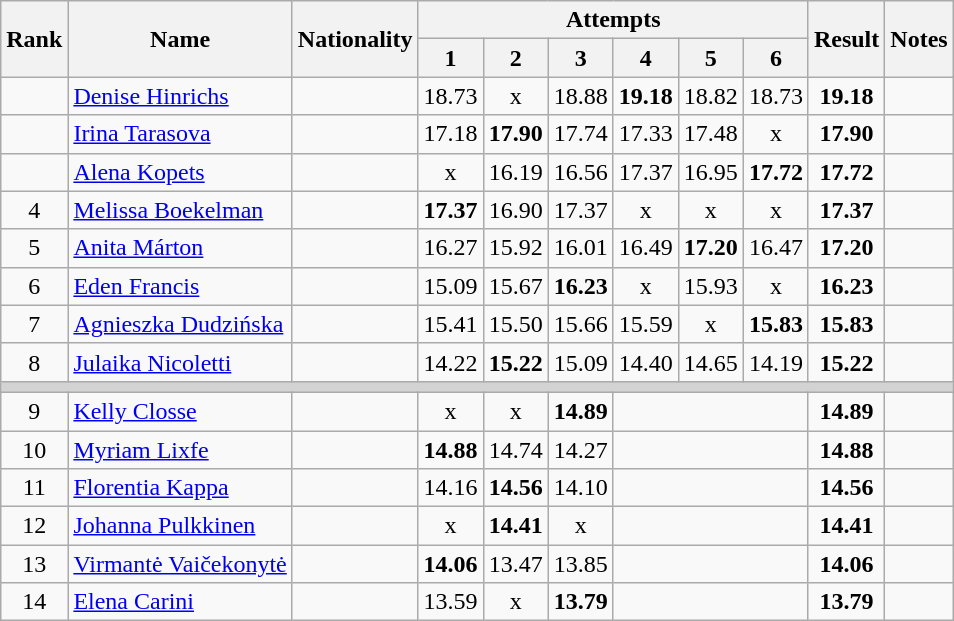<table class="wikitable sortable" style="text-align:center">
<tr>
<th rowspan=2>Rank</th>
<th rowspan=2>Name</th>
<th rowspan=2>Nationality</th>
<th colspan=6>Attempts</th>
<th rowspan=2>Result</th>
<th rowspan=2>Notes</th>
</tr>
<tr>
<th>1</th>
<th>2</th>
<th>3</th>
<th>4</th>
<th>5</th>
<th>6</th>
</tr>
<tr>
<td></td>
<td align=left><a href='#'>Denise Hinrichs</a></td>
<td align=left></td>
<td>18.73</td>
<td>x</td>
<td>18.88</td>
<td><strong>19.18</strong></td>
<td>18.82</td>
<td>18.73</td>
<td><strong>19.18</strong></td>
<td></td>
</tr>
<tr>
<td></td>
<td align=left><a href='#'>Irina Tarasova</a></td>
<td align=left></td>
<td>17.18</td>
<td><strong>17.90</strong></td>
<td>17.74</td>
<td>17.33</td>
<td>17.48</td>
<td>x</td>
<td><strong>17.90</strong></td>
<td></td>
</tr>
<tr>
<td></td>
<td align=left><a href='#'>Alena Kopets</a></td>
<td align=left></td>
<td>x</td>
<td>16.19</td>
<td>16.56</td>
<td>17.37</td>
<td>16.95</td>
<td><strong>17.72</strong></td>
<td><strong>17.72</strong></td>
<td></td>
</tr>
<tr>
<td>4</td>
<td align=left><a href='#'>Melissa Boekelman</a></td>
<td align=left></td>
<td><strong>17.37</strong></td>
<td>16.90</td>
<td>17.37</td>
<td>x</td>
<td>x</td>
<td>x</td>
<td><strong>17.37</strong></td>
<td></td>
</tr>
<tr>
<td>5</td>
<td align=left><a href='#'>Anita Márton</a></td>
<td align=left></td>
<td>16.27</td>
<td>15.92</td>
<td>16.01</td>
<td>16.49</td>
<td><strong>17.20</strong></td>
<td>16.47</td>
<td><strong>17.20</strong></td>
<td></td>
</tr>
<tr>
<td>6</td>
<td align=left><a href='#'>Eden Francis</a></td>
<td align=left></td>
<td>15.09</td>
<td>15.67</td>
<td><strong>16.23</strong></td>
<td>x</td>
<td>15.93</td>
<td>x</td>
<td><strong>16.23</strong></td>
<td></td>
</tr>
<tr>
<td>7</td>
<td align=left><a href='#'>Agnieszka Dudzińska</a></td>
<td align=left></td>
<td>15.41</td>
<td>15.50</td>
<td>15.66</td>
<td>15.59</td>
<td>x</td>
<td><strong>15.83</strong></td>
<td><strong>15.83</strong></td>
<td></td>
</tr>
<tr>
<td>8</td>
<td align=left><a href='#'>Julaika Nicoletti</a></td>
<td align=left></td>
<td>14.22</td>
<td><strong>15.22</strong></td>
<td>15.09</td>
<td>14.40</td>
<td>14.65</td>
<td>14.19</td>
<td><strong>15.22</strong></td>
<td></td>
</tr>
<tr>
<td colspan=11 bgcolor=lightgray></td>
</tr>
<tr>
<td>9</td>
<td align=left><a href='#'>Kelly Closse</a></td>
<td align=left></td>
<td>x</td>
<td>x</td>
<td><strong>14.89</strong></td>
<td colspan=3></td>
<td><strong>14.89</strong></td>
<td></td>
</tr>
<tr>
<td>10</td>
<td align=left><a href='#'>Myriam Lixfe</a></td>
<td align=left></td>
<td><strong>14.88</strong></td>
<td>14.74</td>
<td>14.27</td>
<td colspan=3></td>
<td><strong>14.88</strong></td>
<td></td>
</tr>
<tr>
<td>11</td>
<td align=left><a href='#'>Florentia Kappa</a></td>
<td align=left></td>
<td>14.16</td>
<td><strong>14.56</strong></td>
<td>14.10</td>
<td colspan=3></td>
<td><strong>14.56</strong></td>
<td></td>
</tr>
<tr>
<td>12</td>
<td align=left><a href='#'>Johanna Pulkkinen</a></td>
<td align=left></td>
<td>x</td>
<td><strong>14.41</strong></td>
<td>x</td>
<td colspan=3></td>
<td><strong>14.41</strong></td>
<td></td>
</tr>
<tr>
<td>13</td>
<td align=left><a href='#'>Virmantė Vaičekonytė</a></td>
<td align=left></td>
<td><strong>14.06</strong></td>
<td>13.47</td>
<td>13.85</td>
<td colspan=3></td>
<td><strong>14.06</strong></td>
<td></td>
</tr>
<tr>
<td>14</td>
<td align=left><a href='#'>Elena Carini</a></td>
<td align=left></td>
<td>13.59</td>
<td>x</td>
<td><strong>13.79</strong></td>
<td colspan=3></td>
<td><strong>13.79</strong></td>
<td></td>
</tr>
</table>
